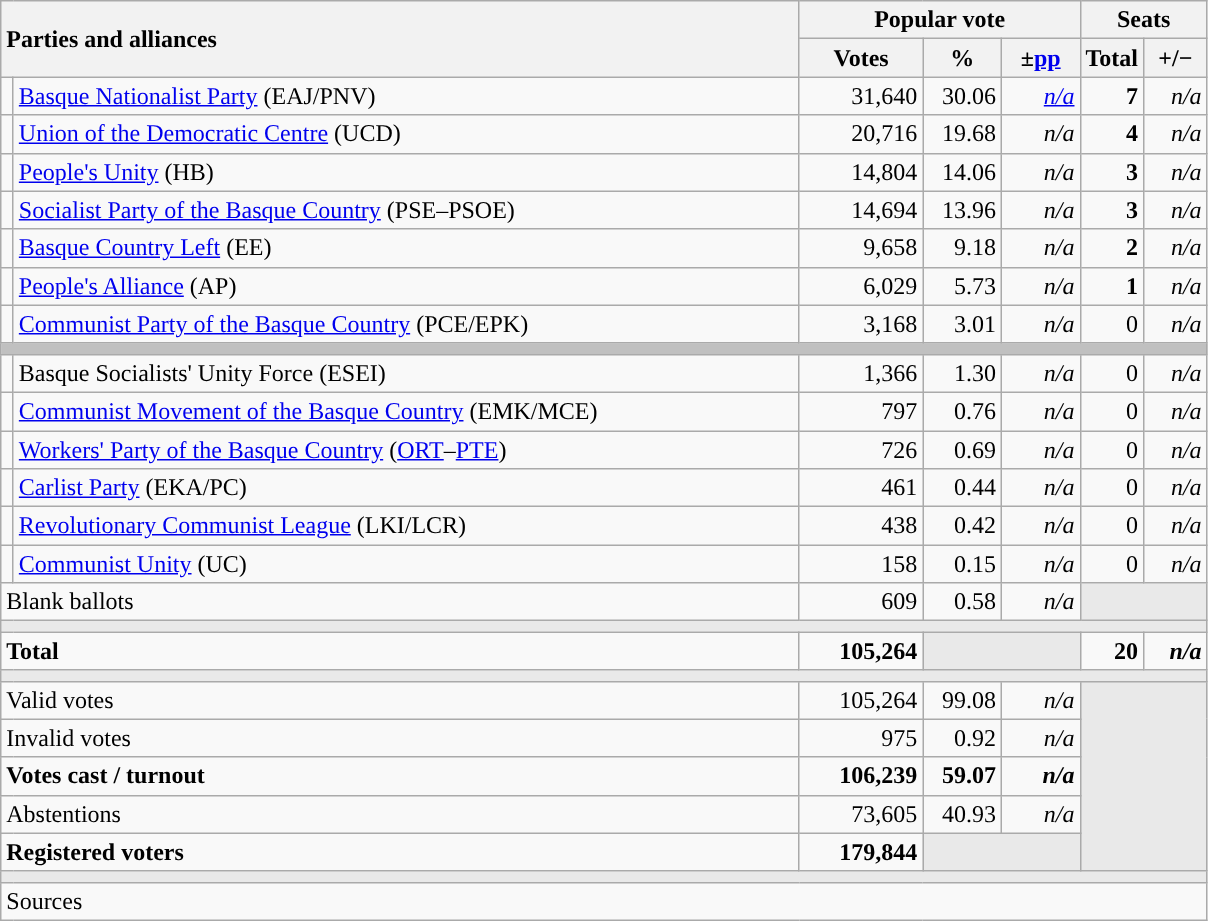<table class="wikitable" style="text-align:right;">
<tr>
<th style="text-align:left;" rowspan="2" colspan="2" width="525">Parties and alliances</th>
<th colspan="3">Popular vote</th>
<th colspan="2">Seats</th>
</tr>
<tr>
<th width="75">Votes</th>
<th width="45">%</th>
<th width="45">±<a href='#'>pp</a></th>
<th width="35">Total</th>
<th width="35">+/−</th>
</tr>
<tr>
<td width="1" style="color:inherit;background:"></td>
<td align="left"><a href='#'>Basque Nationalist Party</a> (EAJ/PNV)</td>
<td>31,640</td>
<td>30.06</td>
<td><em><a href='#'>n/a</a></em></td>
<td><strong>7</strong></td>
<td><em>n/a</em></td>
</tr>
<tr>
<td style="color:inherit;background:"></td>
<td align="left"><a href='#'>Union of the Democratic Centre</a> (UCD)</td>
<td>20,716</td>
<td>19.68</td>
<td><em>n/a</em></td>
<td><strong>4</strong></td>
<td><em>n/a</em></td>
</tr>
<tr>
<td style="color:inherit;background:"></td>
<td align="left"><a href='#'>People's Unity</a> (HB)</td>
<td>14,804</td>
<td>14.06</td>
<td><em>n/a</em></td>
<td><strong>3</strong></td>
<td><em>n/a</em></td>
</tr>
<tr>
<td style="color:inherit;background:"></td>
<td align="left"><a href='#'>Socialist Party of the Basque Country</a> (PSE–PSOE)</td>
<td>14,694</td>
<td>13.96</td>
<td><em>n/a</em></td>
<td><strong>3</strong></td>
<td><em>n/a</em></td>
</tr>
<tr>
<td style="color:inherit;background:"></td>
<td align="left"><a href='#'>Basque Country Left</a> (EE)</td>
<td>9,658</td>
<td>9.18</td>
<td><em>n/a</em></td>
<td><strong>2</strong></td>
<td><em>n/a</em></td>
</tr>
<tr>
<td style="color:inherit;background:"></td>
<td align="left"><a href='#'>People's Alliance</a> (AP)</td>
<td>6,029</td>
<td>5.73</td>
<td><em>n/a</em></td>
<td><strong>1</strong></td>
<td><em>n/a</em></td>
</tr>
<tr>
<td style="color:inherit;background:"></td>
<td align="left"><a href='#'>Communist Party of the Basque Country</a> (PCE/EPK)</td>
<td>3,168</td>
<td>3.01</td>
<td><em>n/a</em></td>
<td>0</td>
<td><em>n/a</em></td>
</tr>
<tr>
<td colspan="7" bgcolor="#C0C0C0"></td>
</tr>
<tr>
<td style="color:inherit;background:"></td>
<td align="left">Basque Socialists' Unity Force (ESEI)</td>
<td>1,366</td>
<td>1.30</td>
<td><em>n/a</em></td>
<td>0</td>
<td><em>n/a</em></td>
</tr>
<tr>
<td style="color:inherit;background:"></td>
<td align="left"><a href='#'>Communist Movement of the Basque Country</a> (EMK/MCE)</td>
<td>797</td>
<td>0.76</td>
<td><em>n/a</em></td>
<td>0</td>
<td><em>n/a</em></td>
</tr>
<tr>
<td style="color:inherit;background:"></td>
<td align="left"><a href='#'>Workers' Party of the Basque Country</a> (<a href='#'>ORT</a>–<a href='#'>PTE</a>)</td>
<td>726</td>
<td>0.69</td>
<td><em>n/a</em></td>
<td>0</td>
<td><em>n/a</em></td>
</tr>
<tr>
<td style="color:inherit;background:"></td>
<td align="left"><a href='#'>Carlist Party</a> (EKA/PC)</td>
<td>461</td>
<td>0.44</td>
<td><em>n/a</em></td>
<td>0</td>
<td><em>n/a</em></td>
</tr>
<tr>
<td style="color:inherit;background:"></td>
<td align="left"><a href='#'>Revolutionary Communist League</a> (LKI/LCR)</td>
<td>438</td>
<td>0.42</td>
<td><em>n/a</em></td>
<td>0</td>
<td><em>n/a</em></td>
</tr>
<tr>
<td style="color:inherit;background:"></td>
<td align="left"><a href='#'>Communist Unity</a> (UC)</td>
<td>158</td>
<td>0.15</td>
<td><em>n/a</em></td>
<td>0</td>
<td><em>n/a</em></td>
</tr>
<tr>
<td align="left" colspan="2">Blank ballots</td>
<td>609</td>
<td>0.58</td>
<td><em>n/a</em></td>
<td bgcolor="#E9E9E9" colspan="2"></td>
</tr>
<tr>
<td colspan="7" bgcolor="#E9E9E9"></td>
</tr>
<tr style="font-weight:bold;">
<td align="left" colspan="2">Total</td>
<td>105,264</td>
<td bgcolor="#E9E9E9" colspan="2"></td>
<td>20</td>
<td><em>n/a</em></td>
</tr>
<tr>
<td colspan="7" bgcolor="#E9E9E9"></td>
</tr>
<tr>
<td align="left" colspan="2">Valid votes</td>
<td>105,264</td>
<td>99.08</td>
<td><em>n/a</em></td>
<td bgcolor="#E9E9E9" colspan="2" rowspan="5"></td>
</tr>
<tr>
<td align="left" colspan="2">Invalid votes</td>
<td>975</td>
<td>0.92</td>
<td><em>n/a</em></td>
</tr>
<tr style="font-weight:bold;">
<td align="left" colspan="2">Votes cast / turnout</td>
<td>106,239</td>
<td>59.07</td>
<td><em>n/a</em></td>
</tr>
<tr>
<td align="left" colspan="2">Abstentions</td>
<td>73,605</td>
<td>40.93</td>
<td><em>n/a</em></td>
</tr>
<tr style="font-weight:bold;">
<td align="left" colspan="2">Registered voters</td>
<td>179,844</td>
<td bgcolor="#E9E9E9" colspan="2"></td>
</tr>
<tr>
<td colspan="7" bgcolor="#E9E9E9"></td>
</tr>
<tr>
<td align="left" colspan="7">Sources</td>
</tr>
</table>
